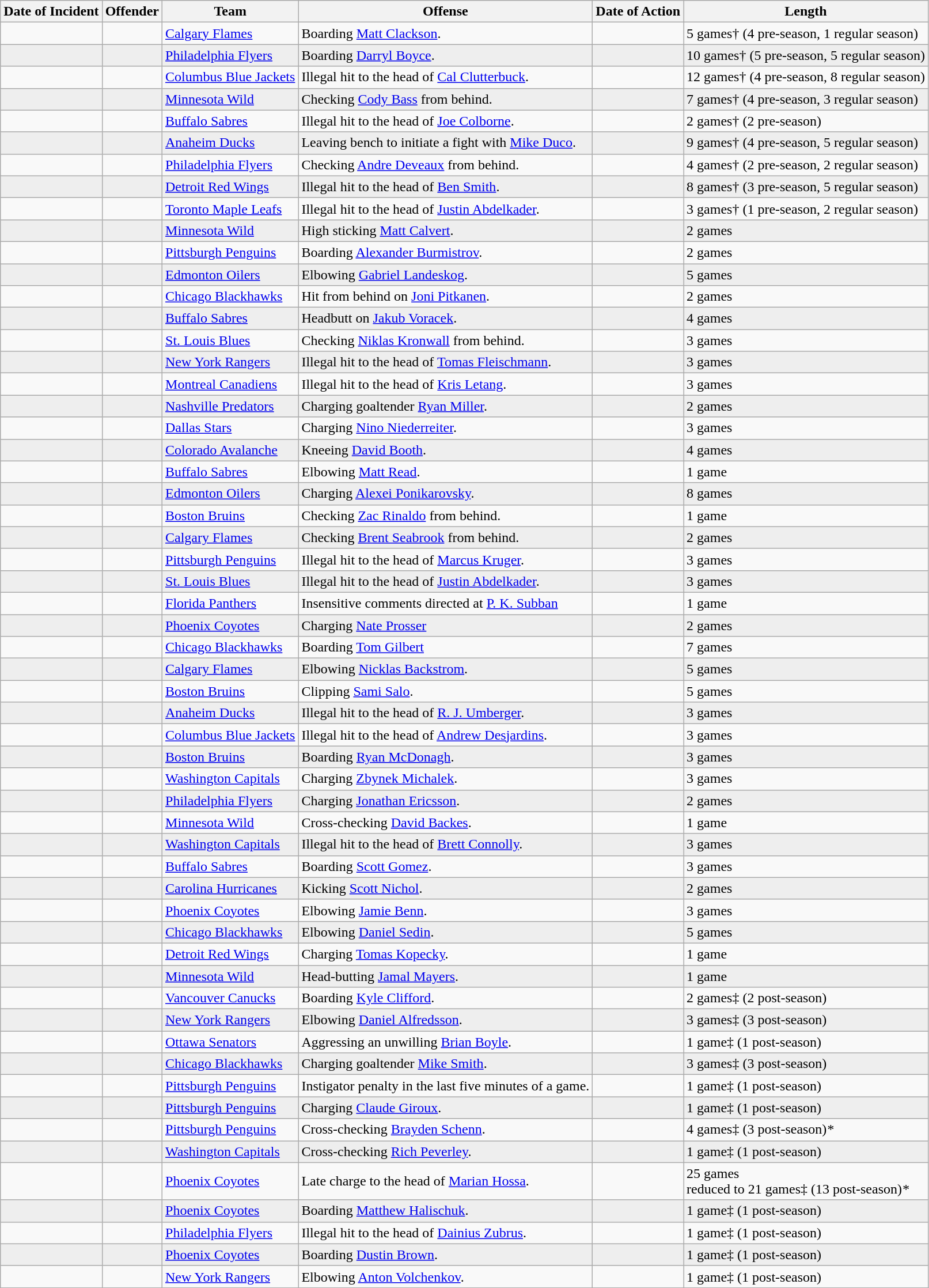<table class="wikitable sortable">
<tr>
<th>Date of Incident</th>
<th>Offender</th>
<th>Team</th>
<th>Offense</th>
<th>Date of Action</th>
<th>Length</th>
</tr>
<tr>
<td></td>
<td></td>
<td><a href='#'>Calgary Flames</a></td>
<td>Boarding <a href='#'>Matt Clackson</a>.</td>
<td></td>
<td>5 games† (4 pre-season, 1 regular season)</td>
</tr>
<tr bgcolor="eeeeee">
<td></td>
<td></td>
<td><a href='#'>Philadelphia Flyers</a></td>
<td>Boarding <a href='#'>Darryl Boyce</a>.</td>
<td></td>
<td>10 games† (5 pre-season, 5 regular season)</td>
</tr>
<tr>
<td></td>
<td></td>
<td><a href='#'>Columbus Blue Jackets</a></td>
<td>Illegal hit to the head of <a href='#'>Cal Clutterbuck</a>.</td>
<td></td>
<td>12 games† (4 pre-season, 8 regular season)</td>
</tr>
<tr bgcolor="eeeeee">
<td></td>
<td></td>
<td><a href='#'>Minnesota Wild</a></td>
<td>Checking <a href='#'>Cody Bass</a> from behind.</td>
<td></td>
<td>7 games† (4 pre-season, 3 regular season)</td>
</tr>
<tr>
<td></td>
<td></td>
<td><a href='#'>Buffalo Sabres</a></td>
<td>Illegal hit to the head of <a href='#'>Joe Colborne</a>.</td>
<td></td>
<td>2 games† (2 pre-season)</td>
</tr>
<tr bgcolor="eeeeee">
<td></td>
<td></td>
<td><a href='#'>Anaheim Ducks</a></td>
<td>Leaving bench to initiate a fight with <a href='#'>Mike Duco</a>.</td>
<td></td>
<td>9 games† (4 pre-season, 5 regular season)</td>
</tr>
<tr>
<td></td>
<td></td>
<td><a href='#'>Philadelphia Flyers</a></td>
<td>Checking <a href='#'>Andre Deveaux</a> from behind.</td>
<td></td>
<td>4 games† (2 pre-season, 2 regular season)</td>
</tr>
<tr bgcolor="eeeeee">
<td></td>
<td></td>
<td><a href='#'>Detroit Red Wings</a></td>
<td>Illegal hit to the head of <a href='#'>Ben Smith</a>.</td>
<td></td>
<td>8 games† (3 pre-season, 5 regular season)</td>
</tr>
<tr>
<td></td>
<td></td>
<td><a href='#'>Toronto Maple Leafs</a></td>
<td>Illegal hit to the head of <a href='#'>Justin Abdelkader</a>.</td>
<td></td>
<td>3 games† (1 pre-season, 2 regular season)</td>
</tr>
<tr bgcolor="eeeeee">
<td></td>
<td></td>
<td><a href='#'>Minnesota Wild</a></td>
<td>High sticking <a href='#'>Matt Calvert</a>.</td>
<td></td>
<td>2 games</td>
</tr>
<tr>
<td></td>
<td></td>
<td><a href='#'>Pittsburgh Penguins</a></td>
<td>Boarding <a href='#'>Alexander Burmistrov</a>.</td>
<td></td>
<td>2 games</td>
</tr>
<tr bgcolor="eeeeee">
<td></td>
<td></td>
<td><a href='#'>Edmonton Oilers</a></td>
<td>Elbowing <a href='#'>Gabriel Landeskog</a>.</td>
<td></td>
<td>5 games</td>
</tr>
<tr>
<td></td>
<td></td>
<td><a href='#'>Chicago Blackhawks</a></td>
<td>Hit from behind on <a href='#'>Joni Pitkanen</a>.</td>
<td></td>
<td>2 games</td>
</tr>
<tr bgcolor="#eeeeee">
<td></td>
<td></td>
<td><a href='#'>Buffalo Sabres</a></td>
<td>Headbutt on <a href='#'>Jakub Voracek</a>.</td>
<td></td>
<td>4 games</td>
</tr>
<tr>
<td></td>
<td></td>
<td><a href='#'>St. Louis Blues</a></td>
<td>Checking <a href='#'>Niklas Kronwall</a> from behind.</td>
<td></td>
<td>3 games</td>
</tr>
<tr bgcolor="#eeeeee">
<td></td>
<td></td>
<td><a href='#'>New York Rangers</a></td>
<td>Illegal hit to the head of <a href='#'>Tomas Fleischmann</a>.</td>
<td></td>
<td>3 games</td>
</tr>
<tr>
<td></td>
<td></td>
<td><a href='#'>Montreal Canadiens</a></td>
<td>Illegal hit to the head of <a href='#'>Kris Letang</a>.</td>
<td></td>
<td>3 games</td>
</tr>
<tr bgcolor="#eeeeee">
<td></td>
<td></td>
<td><a href='#'>Nashville Predators</a></td>
<td>Charging goaltender <a href='#'>Ryan Miller</a>.</td>
<td></td>
<td>2 games</td>
</tr>
<tr>
<td></td>
<td></td>
<td><a href='#'>Dallas Stars</a></td>
<td>Charging <a href='#'>Nino Niederreiter</a>.</td>
<td></td>
<td>3 games</td>
</tr>
<tr bgcolor="#eeeeee">
<td></td>
<td></td>
<td><a href='#'>Colorado Avalanche</a></td>
<td>Kneeing <a href='#'>David Booth</a>.</td>
<td></td>
<td>4 games</td>
</tr>
<tr>
<td></td>
<td></td>
<td><a href='#'>Buffalo Sabres</a></td>
<td>Elbowing <a href='#'>Matt Read</a>.</td>
<td></td>
<td>1 game</td>
</tr>
<tr bgcolor="#eeeeee">
<td></td>
<td></td>
<td><a href='#'>Edmonton Oilers</a></td>
<td>Charging <a href='#'>Alexei Ponikarovsky</a>.</td>
<td></td>
<td>8 games</td>
</tr>
<tr>
<td></td>
<td></td>
<td><a href='#'>Boston Bruins</a></td>
<td>Checking <a href='#'>Zac Rinaldo</a> from behind.</td>
<td></td>
<td>1 game</td>
</tr>
<tr bgcolor="#eeeeee">
<td></td>
<td></td>
<td><a href='#'>Calgary Flames</a></td>
<td>Checking <a href='#'>Brent Seabrook</a> from behind.</td>
<td></td>
<td>2 games</td>
</tr>
<tr>
<td></td>
<td></td>
<td><a href='#'>Pittsburgh Penguins</a></td>
<td>Illegal hit to the head of <a href='#'>Marcus Kruger</a>.</td>
<td></td>
<td>3 games</td>
</tr>
<tr bgcolor="#eeeeee">
<td></td>
<td></td>
<td><a href='#'>St. Louis Blues</a></td>
<td>Illegal hit to the head of <a href='#'>Justin Abdelkader</a>.</td>
<td></td>
<td>3 games</td>
</tr>
<tr>
<td></td>
<td></td>
<td><a href='#'>Florida Panthers</a></td>
<td>Insensitive comments directed at <a href='#'>P. K. Subban</a></td>
<td></td>
<td>1 game</td>
</tr>
<tr bgcolor="#eeeeee">
<td></td>
<td></td>
<td><a href='#'>Phoenix Coyotes</a></td>
<td>Charging <a href='#'>Nate Prosser</a></td>
<td></td>
<td>2 games</td>
</tr>
<tr>
<td></td>
<td></td>
<td><a href='#'>Chicago Blackhawks</a></td>
<td>Boarding <a href='#'>Tom Gilbert</a></td>
<td></td>
<td>7 games</td>
</tr>
<tr bgcolor="#eeeeee">
<td></td>
<td></td>
<td><a href='#'>Calgary Flames</a></td>
<td>Elbowing <a href='#'>Nicklas Backstrom</a>.</td>
<td></td>
<td>5 games</td>
</tr>
<tr>
<td></td>
<td></td>
<td><a href='#'>Boston Bruins</a></td>
<td>Clipping <a href='#'>Sami Salo</a>.</td>
<td></td>
<td>5 games</td>
</tr>
<tr bgcolor="#eeeeee">
<td></td>
<td></td>
<td><a href='#'>Anaheim Ducks</a></td>
<td>Illegal hit to the head of <a href='#'>R. J. Umberger</a>.</td>
<td></td>
<td>3 games</td>
</tr>
<tr>
<td></td>
<td></td>
<td><a href='#'>Columbus Blue Jackets</a></td>
<td>Illegal hit to the head of <a href='#'>Andrew Desjardins</a>.</td>
<td></td>
<td>3 games</td>
</tr>
<tr bgcolor="#eeeeee">
<td></td>
<td></td>
<td><a href='#'>Boston Bruins</a></td>
<td>Boarding <a href='#'>Ryan McDonagh</a>.</td>
<td></td>
<td>3 games</td>
</tr>
<tr>
<td></td>
<td></td>
<td><a href='#'>Washington Capitals</a></td>
<td>Charging <a href='#'>Zbynek Michalek</a>.</td>
<td></td>
<td>3 games</td>
</tr>
<tr bgcolor="#eeeeee">
<td></td>
<td></td>
<td><a href='#'>Philadelphia Flyers</a></td>
<td>Charging <a href='#'>Jonathan Ericsson</a>.</td>
<td></td>
<td>2 games</td>
</tr>
<tr>
<td></td>
<td></td>
<td><a href='#'>Minnesota Wild</a></td>
<td>Cross-checking <a href='#'>David Backes</a>.</td>
<td></td>
<td>1 game</td>
</tr>
<tr bgcolor="#eeeeee">
<td></td>
<td></td>
<td><a href='#'>Washington Capitals</a></td>
<td>Illegal hit to the head of <a href='#'>Brett Connolly</a>.</td>
<td></td>
<td>3 games</td>
</tr>
<tr>
<td></td>
<td></td>
<td><a href='#'>Buffalo Sabres</a></td>
<td>Boarding <a href='#'>Scott Gomez</a>.</td>
<td></td>
<td>3 games</td>
</tr>
<tr bgcolor="#eeeeee">
<td></td>
<td></td>
<td><a href='#'>Carolina Hurricanes</a></td>
<td>Kicking <a href='#'>Scott Nichol</a>.</td>
<td></td>
<td>2 games</td>
</tr>
<tr>
<td></td>
<td></td>
<td><a href='#'>Phoenix Coyotes</a></td>
<td>Elbowing <a href='#'>Jamie Benn</a>.</td>
<td></td>
<td>3 games</td>
</tr>
<tr bgcolor="#eeeeee">
<td></td>
<td></td>
<td><a href='#'>Chicago Blackhawks</a></td>
<td>Elbowing <a href='#'>Daniel Sedin</a>.</td>
<td></td>
<td>5 games</td>
</tr>
<tr>
<td></td>
<td></td>
<td><a href='#'>Detroit Red Wings</a></td>
<td>Charging <a href='#'>Tomas Kopecky</a>.</td>
<td></td>
<td>1 game</td>
</tr>
<tr bgcolor="#eeeeee">
<td></td>
<td></td>
<td><a href='#'>Minnesota Wild</a></td>
<td>Head-butting <a href='#'>Jamal Mayers</a>.</td>
<td></td>
<td>1 game</td>
</tr>
<tr>
<td></td>
<td></td>
<td><a href='#'>Vancouver Canucks</a></td>
<td>Boarding <a href='#'>Kyle Clifford</a>.</td>
<td></td>
<td>2 games‡ (2 post-season)</td>
</tr>
<tr bgcolor="#eeeeee">
<td></td>
<td></td>
<td><a href='#'>New York Rangers</a></td>
<td>Elbowing <a href='#'>Daniel Alfredsson</a>.</td>
<td></td>
<td>3 games‡ (3 post-season)</td>
</tr>
<tr>
<td></td>
<td></td>
<td><a href='#'>Ottawa Senators</a></td>
<td>Aggressing an unwilling <a href='#'>Brian Boyle</a>.</td>
<td></td>
<td>1 game‡ (1 post-season)</td>
</tr>
<tr bgcolor="#eeeeee">
<td></td>
<td></td>
<td><a href='#'>Chicago Blackhawks</a></td>
<td>Charging goaltender <a href='#'>Mike Smith</a>.</td>
<td></td>
<td>3 games‡ (3 post-season)</td>
</tr>
<tr>
<td></td>
<td></td>
<td><a href='#'>Pittsburgh Penguins</a></td>
<td>Instigator penalty in the last five minutes of a game.</td>
<td></td>
<td>1 game‡ (1 post-season)</td>
</tr>
<tr bgcolor="#eeeeee">
<td></td>
<td></td>
<td><a href='#'>Pittsburgh Penguins</a></td>
<td>Charging <a href='#'>Claude Giroux</a>.</td>
<td></td>
<td>1 game‡ (1 post-season)</td>
</tr>
<tr>
<td></td>
<td></td>
<td><a href='#'>Pittsburgh Penguins</a></td>
<td>Cross-checking <a href='#'>Brayden Schenn</a>.</td>
<td></td>
<td>4 games‡ (3 post-season)<em>*</em></td>
</tr>
<tr bgcolor="#eeeeee">
<td></td>
<td></td>
<td><a href='#'>Washington Capitals</a></td>
<td>Cross-checking <a href='#'>Rich Peverley</a>.</td>
<td></td>
<td>1 game‡ (1 post-season)</td>
</tr>
<tr>
<td></td>
<td></td>
<td><a href='#'>Phoenix Coyotes</a></td>
<td>Late charge to the head of <a href='#'>Marian Hossa</a>.</td>
<td></td>
<td>25 games <br> reduced to 21 games‡ (13 post-season)<em>*</em></td>
</tr>
<tr bgcolor="#eeeeee">
<td></td>
<td></td>
<td><a href='#'>Phoenix Coyotes</a></td>
<td>Boarding <a href='#'>Matthew Halischuk</a>.</td>
<td></td>
<td>1 game‡ (1 post-season)</td>
</tr>
<tr>
<td></td>
<td></td>
<td><a href='#'>Philadelphia Flyers</a></td>
<td>Illegal hit to the head of  <a href='#'>Dainius Zubrus</a>.</td>
<td></td>
<td>1 game‡ (1 post-season)</td>
</tr>
<tr bgcolor="#eeeeee">
<td></td>
<td></td>
<td><a href='#'>Phoenix Coyotes</a></td>
<td>Boarding <a href='#'>Dustin Brown</a>.</td>
<td></td>
<td>1 game‡ (1 post-season)</td>
</tr>
<tr>
<td></td>
<td></td>
<td><a href='#'>New York Rangers</a></td>
<td>Elbowing  <a href='#'>Anton Volchenkov</a>.</td>
<td></td>
<td>1 game‡ (1 post-season)</td>
</tr>
</table>
